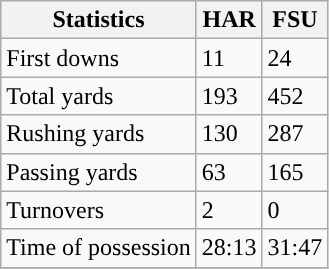<table class="wikitable">
<tr>
<th>Statistics</th>
<th>HAR</th>
<th>FSU</th>
</tr>
<tr>
<td>First downs</td>
<td>11</td>
<td>24</td>
</tr>
<tr>
<td>Total yards</td>
<td>193</td>
<td>452</td>
</tr>
<tr>
<td>Rushing yards</td>
<td>130</td>
<td>287</td>
</tr>
<tr>
<td>Passing yards</td>
<td>63</td>
<td>165</td>
</tr>
<tr>
<td>Turnovers</td>
<td>2</td>
<td>0</td>
</tr>
<tr>
<td>Time of possession</td>
<td>28:13</td>
<td>31:47</td>
</tr>
<tr>
</tr>
</table>
